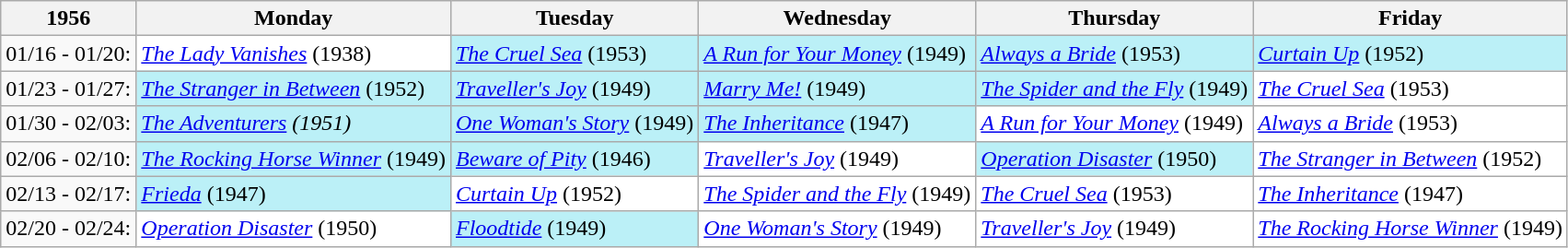<table class="wikitable">
<tr>
<th>1956</th>
<th>Monday</th>
<th>Tuesday</th>
<th>Wednesday</th>
<th>Thursday</th>
<th>Friday</th>
</tr>
<tr>
<td>01/16 - 01/20:</td>
<td bgcolor="#FFFFFF"><em><a href='#'>The Lady Vanishes</a></em> (1938)</td>
<td bgcolor="#BBF0F7"><em><a href='#'>The Cruel Sea</a></em> (1953)</td>
<td bgcolor="#BBF0F7"><em><a href='#'>A Run for Your Money</a></em> (1949)</td>
<td bgcolor="#BBF0F7"><em><a href='#'>Always a Bride</a></em> (1953)</td>
<td bgcolor="#BBF0F7"><em><a href='#'>Curtain Up</a></em> (1952)</td>
</tr>
<tr>
<td>01/23 - 01/27:</td>
<td bgcolor="#BBF0F7"><em><a href='#'>The Stranger in Between</a></em> (1952)</td>
<td bgcolor="#BBF0F7"><em><a href='#'>Traveller's Joy</a></em> (1949)</td>
<td bgcolor="#BBF0F7"><em><a href='#'>Marry Me!</a></em> (1949)</td>
<td bgcolor="#BBF0F7"><em><a href='#'>The Spider and the Fly</a></em> (1949)</td>
<td bgcolor="#FFFFFF"><em><a href='#'>The Cruel Sea</a></em> (1953)</td>
</tr>
<tr>
<td>01/30 - 02/03:</td>
<td bgcolor="#BBF0F7"><em><a href='#'>The Adventurers</a> (1951)</em></td>
<td bgcolor="#BBF0F7"><em><a href='#'>One Woman's Story</a></em> (1949)</td>
<td bgcolor="#BBF0F7"><em><a href='#'>The Inheritance</a></em> (1947)</td>
<td bgcolor="#FFFFFF"><em><a href='#'>A Run for Your Money</a></em> (1949)</td>
<td bgcolor="#FFFFFF"><em><a href='#'>Always a Bride</a></em> (1953)</td>
</tr>
<tr>
<td>02/06 - 02/10:</td>
<td bgcolor="#BBF0F7"><em><a href='#'>The Rocking Horse Winner</a></em> (1949)</td>
<td bgcolor="#BBF0F7"><em><a href='#'>Beware of Pity</a></em> (1946)</td>
<td bgcolor="#FFFFFF"><em><a href='#'>Traveller's Joy</a></em> (1949)</td>
<td bgcolor="#BBF0F7"><em><a href='#'>Operation Disaster</a></em> (1950)</td>
<td bgcolor="#FFFFFF"><em><a href='#'>The Stranger in Between</a></em> (1952)</td>
</tr>
<tr>
<td>02/13 - 02/17:</td>
<td bgcolor="#BBF0F7"><em><a href='#'>Frieda</a></em> (1947)</td>
<td bgcolor="#FFFFFF"><em><a href='#'>Curtain Up</a></em> (1952)</td>
<td bgcolor="#FFFFFF"><em><a href='#'>The Spider and the Fly</a></em> (1949)</td>
<td bgcolor="#FFFFFF"><em><a href='#'>The Cruel Sea</a></em> (1953)</td>
<td bgcolor="#FFFFFF"><em><a href='#'>The Inheritance</a></em> (1947)</td>
</tr>
<tr>
<td>02/20 - 02/24:</td>
<td bgcolor="#FFFFFF"><em><a href='#'>Operation Disaster</a></em> (1950)</td>
<td bgcolor="#BBF0F7"><em><a href='#'>Floodtide</a></em> (1949)</td>
<td bgcolor="#FFFFFF"><em><a href='#'>One Woman's Story</a></em> (1949)</td>
<td bgcolor="#FFFFFF"><em><a href='#'>Traveller's Joy</a></em> (1949)</td>
<td bgcolor="#FFFFFF"><em><a href='#'>The Rocking Horse Winner</a></em> (1949)</td>
</tr>
</table>
